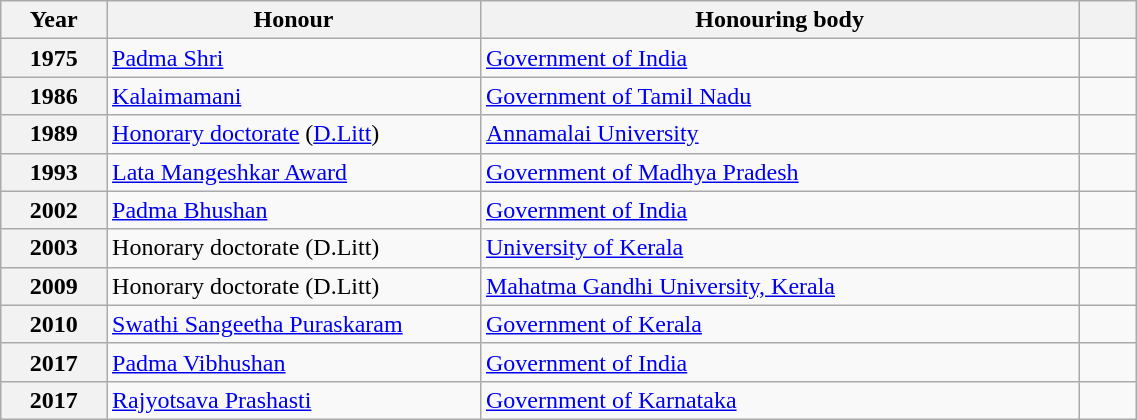<table class="wikitable plainrowheaders" style="width:60%;">
<tr>
<th scope="col" style="width:1%;">Year</th>
<th scope="col" style="width:5%;">Honour</th>
<th scope="col" style="width:10%;">Honouring body</th>
<th scope="col" style="width:1%;"></th>
</tr>
<tr>
<th scope="row">1975</th>
<td><a href='#'>Padma Shri</a></td>
<td><a href='#'>Government of India</a></td>
<td style="text-align:center;"></td>
</tr>
<tr>
<th scope="row">1986</th>
<td><a href='#'>Kalaimamani</a></td>
<td><a href='#'>Government of Tamil Nadu</a></td>
<td style="text-align:center;"></td>
</tr>
<tr>
<th scope="row">1989</th>
<td><a href='#'>Honorary doctorate</a> (<a href='#'>D.Litt</a>)</td>
<td><a href='#'>Annamalai University</a></td>
<td style="text-align:center;"></td>
</tr>
<tr>
<th scope="row">1993</th>
<td><a href='#'>Lata Mangeshkar Award</a></td>
<td><a href='#'>Government of Madhya Pradesh</a></td>
<td style="text-align:center;"></td>
</tr>
<tr>
<th scope="row">2002</th>
<td><a href='#'>Padma Bhushan</a></td>
<td><a href='#'>Government of India</a></td>
<td style="text-align:center;"></td>
</tr>
<tr>
<th scope="row">2003</th>
<td>Honorary doctorate (D.Litt)</td>
<td><a href='#'>University of Kerala</a></td>
<td style="text-align:center;"></td>
</tr>
<tr>
<th scope="row">2009</th>
<td>Honorary doctorate (D.Litt)</td>
<td><a href='#'>Mahatma Gandhi University, Kerala</a></td>
<td style="text-align:center;"></td>
</tr>
<tr>
<th scope="row">2010</th>
<td><a href='#'>Swathi Sangeetha Puraskaram</a></td>
<td><a href='#'>Government of Kerala</a></td>
<td style="text-align:center;"></td>
</tr>
<tr>
<th scope="row">2017</th>
<td><a href='#'>Padma Vibhushan</a></td>
<td><a href='#'>Government of India</a></td>
<td style="text-align:center;"></td>
</tr>
<tr>
<th scope="row">2017</th>
<td><a href='#'>Rajyotsava Prashasti</a></td>
<td><a href='#'>Government of Karnataka</a></td>
<td style="text-align:center;"></td>
</tr>
</table>
